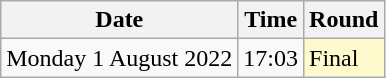<table class="wikitable">
<tr>
<th>Date</th>
<th>Time</th>
<th>Round</th>
</tr>
<tr>
<td>Monday 1 August 2022</td>
<td>17:03</td>
<td style=background:lemonchiffon>Final</td>
</tr>
</table>
